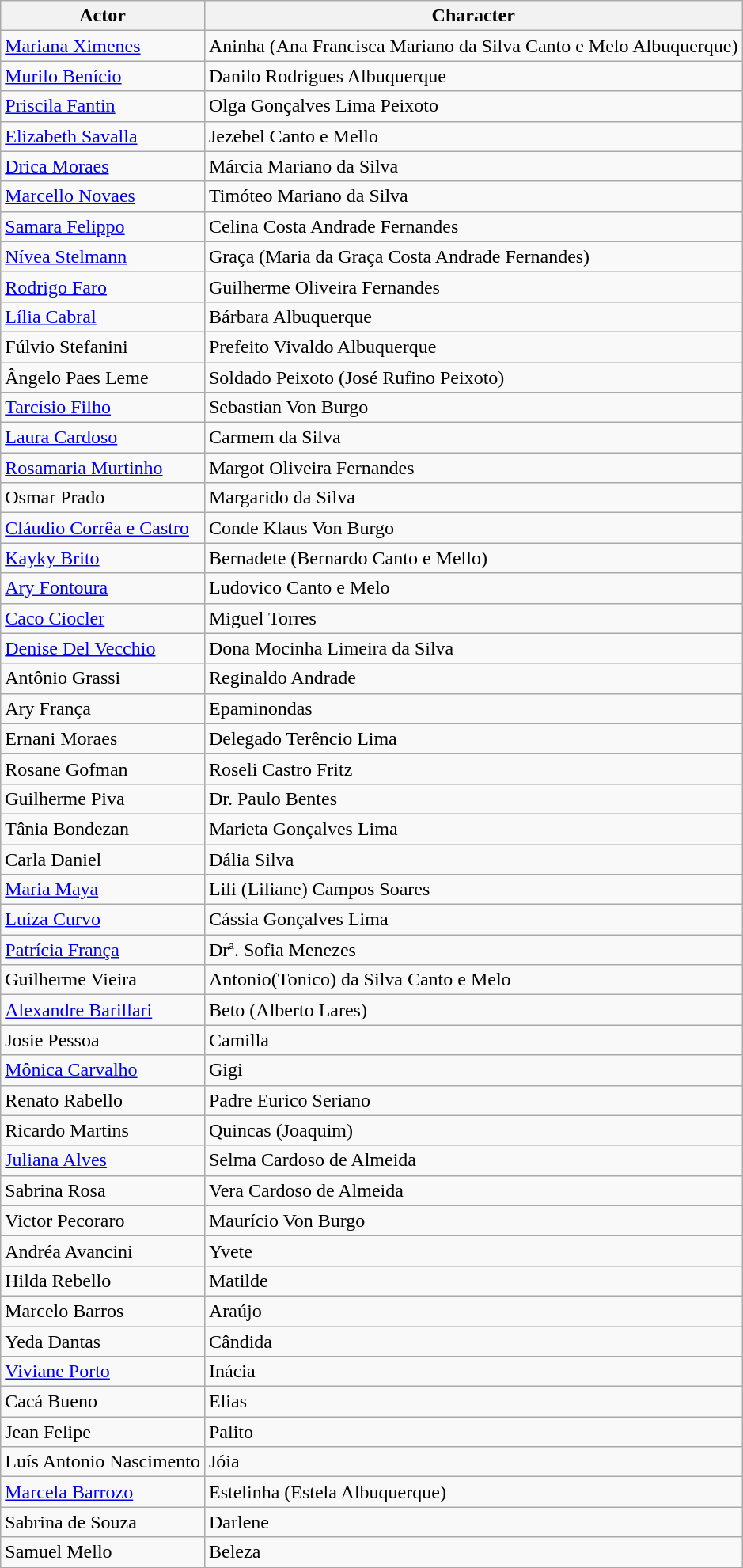<table class="wikitable sortable">
<tr>
<th>Actor</th>
<th>Character</th>
</tr>
<tr>
<td><a href='#'>Mariana Ximenes</a></td>
<td>Aninha (Ana Francisca Mariano da Silva Canto e Melo Albuquerque)</td>
</tr>
<tr>
<td><a href='#'>Murilo Benício</a></td>
<td>Danilo Rodrigues Albuquerque</td>
</tr>
<tr>
<td><a href='#'>Priscila Fantin</a></td>
<td>Olga Gonçalves Lima Peixoto</td>
</tr>
<tr>
<td><a href='#'>Elizabeth Savalla</a></td>
<td>Jezebel Canto e Mello</td>
</tr>
<tr>
<td><a href='#'>Drica Moraes</a></td>
<td>Márcia Mariano da Silva</td>
</tr>
<tr>
<td><a href='#'>Marcello Novaes</a></td>
<td>Timóteo Mariano da Silva</td>
</tr>
<tr>
<td><a href='#'>Samara Felippo</a></td>
<td>Celina Costa Andrade Fernandes</td>
</tr>
<tr>
<td><a href='#'>Nívea Stelmann</a></td>
<td>Graça (Maria da Graça Costa Andrade Fernandes)</td>
</tr>
<tr>
<td><a href='#'>Rodrigo Faro</a></td>
<td>Guilherme Oliveira Fernandes</td>
</tr>
<tr>
<td><a href='#'>Lília Cabral</a></td>
<td>Bárbara Albuquerque</td>
</tr>
<tr>
<td>Fúlvio Stefanini</td>
<td>Prefeito Vivaldo Albuquerque</td>
</tr>
<tr>
<td>Ângelo Paes Leme</td>
<td>Soldado Peixoto (José Rufino Peixoto)</td>
</tr>
<tr>
<td><a href='#'>Tarcísio Filho</a></td>
<td>Sebastian Von Burgo</td>
</tr>
<tr>
<td><a href='#'>Laura Cardoso</a></td>
<td>Carmem da Silva</td>
</tr>
<tr>
<td><a href='#'>Rosamaria Murtinho</a></td>
<td>Margot Oliveira Fernandes</td>
</tr>
<tr>
<td>Osmar Prado</td>
<td>Margarido da Silva</td>
</tr>
<tr>
<td><a href='#'>Cláudio Corrêa e Castro</a></td>
<td>Conde Klaus Von Burgo</td>
</tr>
<tr>
<td><a href='#'>Kayky Brito</a></td>
<td>Bernadete (Bernardo Canto e Mello)</td>
</tr>
<tr>
<td><a href='#'>Ary Fontoura</a></td>
<td>Ludovico Canto e Melo</td>
</tr>
<tr>
<td><a href='#'>Caco Ciocler</a></td>
<td>Miguel Torres</td>
</tr>
<tr>
<td><a href='#'>Denise Del Vecchio</a></td>
<td>Dona Mocinha Limeira da Silva</td>
</tr>
<tr>
<td>Antônio Grassi</td>
<td>Reginaldo Andrade</td>
</tr>
<tr>
<td>Ary França</td>
<td>Epaminondas</td>
</tr>
<tr>
<td>Ernani Moraes</td>
<td>Delegado Terêncio Lima</td>
</tr>
<tr>
<td>Rosane Gofman</td>
<td>Roseli Castro Fritz</td>
</tr>
<tr>
<td>Guilherme Piva</td>
<td>Dr. Paulo Bentes</td>
</tr>
<tr>
<td>Tânia Bondezan</td>
<td>Marieta Gonçalves Lima</td>
</tr>
<tr>
<td>Carla Daniel</td>
<td>Dália Silva</td>
</tr>
<tr>
<td><a href='#'>Maria Maya</a></td>
<td>Lili (Liliane) Campos Soares</td>
</tr>
<tr>
<td><a href='#'>Luíza Curvo</a></td>
<td>Cássia Gonçalves Lima</td>
</tr>
<tr>
<td><a href='#'>Patrícia França</a></td>
<td>Drª. Sofia Menezes</td>
</tr>
<tr>
<td>Guilherme Vieira</td>
<td>Antonio(Tonico) da Silva Canto e Melo</td>
</tr>
<tr>
<td><a href='#'>Alexandre Barillari</a></td>
<td>Beto (Alberto Lares)</td>
</tr>
<tr>
<td>Josie Pessoa</td>
<td>Camilla</td>
</tr>
<tr>
<td><a href='#'>Mônica Carvalho</a></td>
<td>Gigi</td>
</tr>
<tr>
<td>Renato Rabello</td>
<td>Padre Eurico Seriano</td>
</tr>
<tr>
<td>Ricardo Martins</td>
<td>Quincas (Joaquim)</td>
</tr>
<tr>
<td><a href='#'>Juliana Alves</a></td>
<td>Selma Cardoso de Almeida</td>
</tr>
<tr>
<td>Sabrina Rosa</td>
<td>Vera Cardoso de Almeida</td>
</tr>
<tr>
<td>Victor Pecoraro</td>
<td>Maurício Von Burgo</td>
</tr>
<tr>
<td>Andréa Avancini</td>
<td>Yvete</td>
</tr>
<tr>
<td>Hilda Rebello</td>
<td>Matilde</td>
</tr>
<tr>
<td>Marcelo Barros</td>
<td>Araújo</td>
</tr>
<tr>
<td>Yeda Dantas</td>
<td>Cândida</td>
</tr>
<tr>
<td><a href='#'>Viviane Porto</a></td>
<td>Inácia</td>
</tr>
<tr>
<td>Cacá Bueno</td>
<td>Elias</td>
</tr>
<tr>
<td>Jean Felipe</td>
<td>Palito</td>
</tr>
<tr>
<td>Luís Antonio Nascimento</td>
<td>Jóia</td>
</tr>
<tr>
<td><a href='#'>Marcela Barrozo</a></td>
<td>Estelinha (Estela Albuquerque)</td>
</tr>
<tr>
<td>Sabrina de Souza</td>
<td>Darlene</td>
</tr>
<tr>
<td>Samuel Mello</td>
<td>Beleza</td>
</tr>
<tr>
</tr>
</table>
